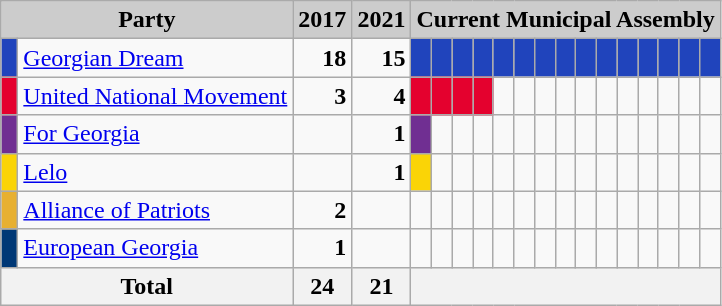<table class="wikitable">
<tr>
<th style="background:#ccc" colspan="2">Party</th>
<th style="background:#ccc">2017</th>
<th style="background:#ccc">2021</th>
<th style="background:#ccc" colspan="45">Current Municipal Assembly</th>
</tr>
<tr>
<td style="background-color: #2044bc"> </td>
<td><a href='#'>Georgian Dream</a></td>
<td style="text-align: right"><strong>18</strong></td>
<td style="text-align: right"><strong>15</strong></td>
<td style="background-color:#2044bc"></td>
<td style="background-color:#2044bc"> </td>
<td style="background-color:#2044bc"> </td>
<td style="background-color:#2044bc"> </td>
<td style="background-color:#2044bc"> </td>
<td style="background-color:#2044bc"> </td>
<td style="background-color:#2044bc"> </td>
<td style="background-color:#2044bc"> </td>
<td style="background-color:#2044bc"> </td>
<td style="background-color:#2044bc"> </td>
<td style="background-color:#2044bc"> </td>
<td style="background-color:#2044bc"> </td>
<td style="background-color:#2044bc"> </td>
<td style="background-color:#2044bc"> </td>
<td style="background-color:#2044bc"> </td>
</tr>
<tr>
<td style="background-color: #e4012e"> </td>
<td><a href='#'>United National Movement</a></td>
<td style="text-align: right"><strong>3</strong></td>
<td style="text-align: right"><strong>4</strong></td>
<td style="background-color: #e4012e"> </td>
<td style="background-color: #e4012e"> </td>
<td style="background-color: #e4012e"> </td>
<td style="background-color: #e4012e"> </td>
<td></td>
<td></td>
<td></td>
<td></td>
<td></td>
<td></td>
<td></td>
<td></td>
<td></td>
<td></td>
<td></td>
</tr>
<tr>
<td style="background-color: #702F92"> </td>
<td><a href='#'>For Georgia</a></td>
<td></td>
<td style="text-align: right"><strong>1</strong></td>
<td style="background-color: #702f92"> </td>
<td></td>
<td></td>
<td></td>
<td></td>
<td></td>
<td></td>
<td></td>
<td></td>
<td></td>
<td></td>
<td></td>
<td></td>
<td></td>
<td></td>
</tr>
<tr>
<td style="background-color: #fad406"> </td>
<td><a href='#'>Lelo</a></td>
<td></td>
<td style="text-align: right"><strong>1</strong></td>
<td style="background-color: #fad406"> </td>
<td></td>
<td></td>
<td></td>
<td></td>
<td></td>
<td></td>
<td></td>
<td></td>
<td></td>
<td></td>
<td></td>
<td></td>
<td></td>
<td></td>
</tr>
<tr>
<td style="background-color: #e7b031"> </td>
<td><a href='#'>Alliance of Patriots</a></td>
<td style="text-align: right"><strong>2</strong></td>
<td></td>
<td></td>
<td></td>
<td></td>
<td></td>
<td></td>
<td></td>
<td></td>
<td></td>
<td></td>
<td></td>
<td></td>
<td></td>
<td></td>
<td></td>
<td></td>
</tr>
<tr>
<td style="background-color: #003876"> </td>
<td><a href='#'>European Georgia</a></td>
<td style="text-align: right"><strong>1</strong></td>
<td></td>
<td></td>
<td></td>
<td></td>
<td></td>
<td></td>
<td></td>
<td></td>
<td></td>
<td></td>
<td></td>
<td></td>
<td></td>
<td></td>
<td></td>
<td></td>
</tr>
<tr>
<th colspan=2>Total</th>
<th align=right>24</th>
<th align=right>21</th>
<th colspan=45> </th>
</tr>
</table>
